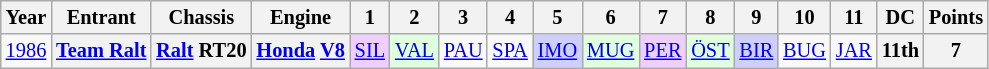<table class="wikitable" style="text-align:center; font-size:85%">
<tr>
<th>Year</th>
<th>Entrant</th>
<th>Chassis</th>
<th>Engine</th>
<th>1</th>
<th>2</th>
<th>3</th>
<th>4</th>
<th>5</th>
<th>6</th>
<th>7</th>
<th>8</th>
<th>9</th>
<th>10</th>
<th>11</th>
<th>DC</th>
<th>Points</th>
</tr>
<tr>
<td><a href='#'>1986</a></td>
<th nowrap><a href='#'>Team Ralt</a></th>
<th nowrap><a href='#'>Ralt</a> RT20</th>
<th><a href='#'>Honda</a> <a href='#'>V8</a></th>
<td style="background:#EFCFFF;"><a href='#'>SIL</a><br></td>
<td style="background:#DFFFDF;"><a href='#'>VAL</a><br></td>
<td><a href='#'>PAU</a></td>
<td><a href='#'>SPA</a></td>
<td style="background:#CFCFFF;"><a href='#'>IMO</a><br></td>
<td style="background:#DFFFDF;"><a href='#'>MUG</a><br></td>
<td style="background:#EFCFFF;"><a href='#'>PER</a><br></td>
<td style="background:#DFFFDF;"><a href='#'>ÖST</a><br></td>
<td style="background:#CFCFFF;"><a href='#'>BIR</a><br></td>
<td><a href='#'>BUG</a></td>
<td><a href='#'>JAR</a></td>
<th>11th</th>
<th>7</th>
</tr>
</table>
